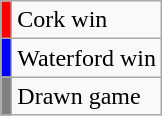<table class="wikitable">
<tr>
<td style="background-color:#FF0000"></td>
<td>Cork win</td>
</tr>
<tr>
<td style="background-color:#0000FF"></td>
<td>Waterford win</td>
</tr>
<tr>
<td style="background-color:#808080"></td>
<td>Drawn game</td>
</tr>
</table>
